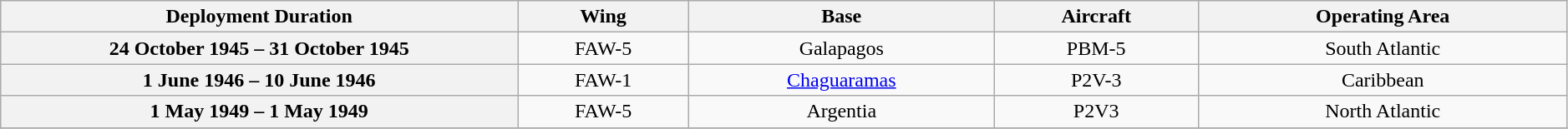<table class="wikitable" style="text-align:center" width=99%>
<tr>
<th rowspan="1" width="33%">Deployment Duration</th>
<th colspan="1" align="center">Wing</th>
<th colspan="1" align="center">Base</th>
<th colspan="1" align="center">Aircraft</th>
<th colspan="1" align="center">Operating Area</th>
</tr>
<tr>
<th>24 October 1945 – 31 October 1945</th>
<td>FAW-5</td>
<td>Galapagos</td>
<td>PBM-5</td>
<td>South Atlantic</td>
</tr>
<tr>
<th>1 June 1946 – 10 June 1946</th>
<td>FAW-1</td>
<td><a href='#'>Chaguaramas</a></td>
<td>P2V-3</td>
<td>Caribbean</td>
</tr>
<tr>
<th>1 May 1949 – 1 May 1949</th>
<td>FAW-5</td>
<td>Argentia</td>
<td>P2V3</td>
<td>North Atlantic</td>
</tr>
<tr>
</tr>
</table>
